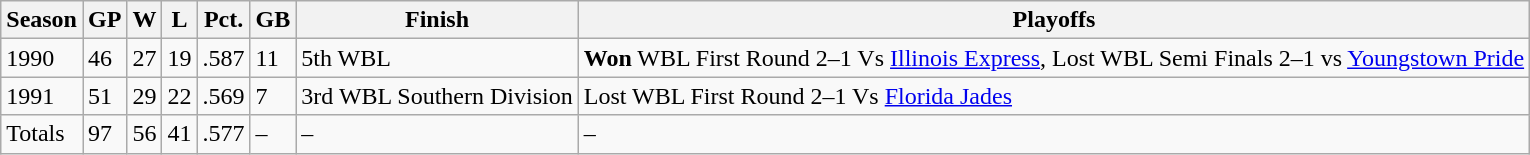<table class="wikitable">
<tr>
<th>Season</th>
<th>GP</th>
<th>W</th>
<th>L</th>
<th>Pct.</th>
<th>GB</th>
<th>Finish</th>
<th>Playoffs</th>
</tr>
<tr>
<td>1990</td>
<td>46</td>
<td>27</td>
<td>19</td>
<td>.587</td>
<td>11</td>
<td>5th WBL</td>
<td><strong>Won</strong> WBL First Round 2–1 Vs <a href='#'>Illinois Express</a>, Lost WBL Semi Finals 2–1 vs <a href='#'>Youngstown Pride</a></td>
</tr>
<tr>
<td>1991</td>
<td>51</td>
<td>29</td>
<td>22</td>
<td>.569</td>
<td>7</td>
<td>3rd WBL Southern Division</td>
<td>Lost WBL First Round 2–1 Vs <a href='#'>Florida Jades</a></td>
</tr>
<tr>
<td>Totals</td>
<td>97</td>
<td>56</td>
<td>41</td>
<td>.577</td>
<td>–</td>
<td>–</td>
<td>–</td>
</tr>
</table>
